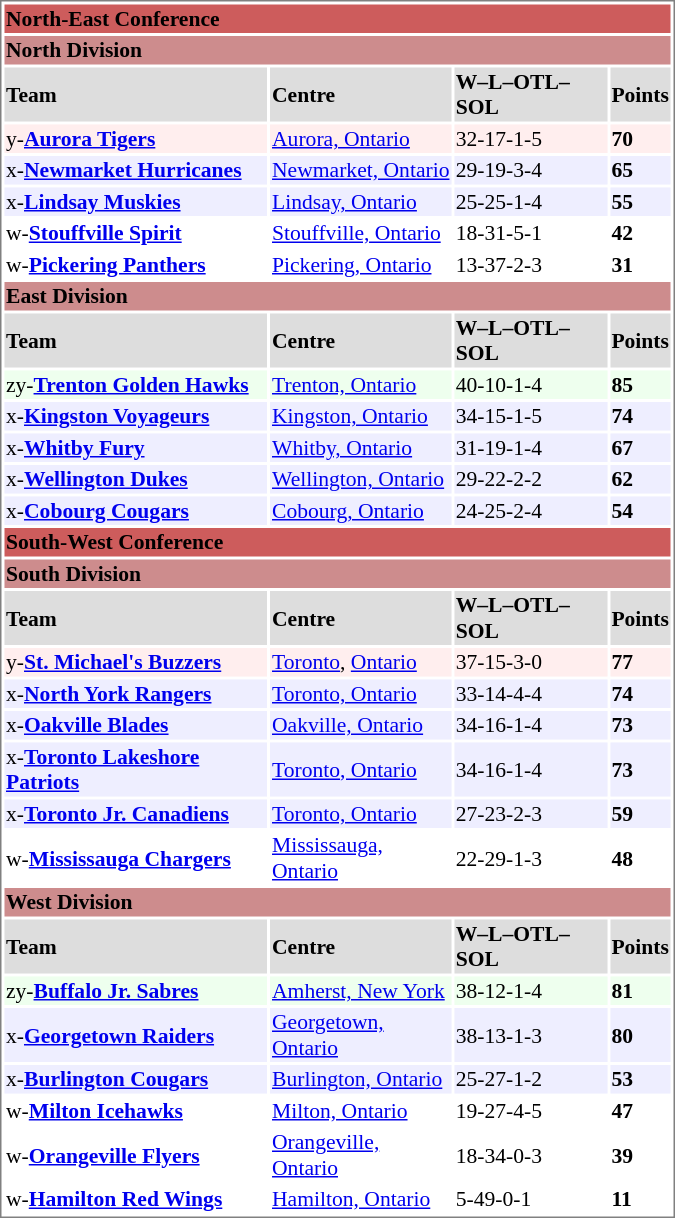<table cellpadding="0">
<tr style="text-align:left; vertical-align:top;">
<td></td>
<td><br><table cellpadding="1"  style="width:450px; font-size:90%; border:1px solid gray;">
<tr style="background:#cd5c5c;">
<td colspan="4"><strong>North-East Conference</strong></td>
</tr>
<tr style="background:#cd8c8d;">
<td colspan="4"><strong>North Division</strong></td>
</tr>
<tr>
<th style="background:#ddd;">Team</th>
<th style="background:#ddd;">Centre</th>
<th style="background:#ddd;">W–L–OTL–SOL</th>
<th style="background:#ddd;">Points</th>
</tr>
<tr bgcolor="#ffeeee">
<td>y-<strong><a href='#'>Aurora Tigers</a></strong></td>
<td><a href='#'>Aurora, Ontario</a></td>
<td>32-17-1-5</td>
<td><strong>70</strong></td>
</tr>
<tr bgcolor="#eeeeff">
<td>x-<strong><a href='#'>Newmarket Hurricanes</a></strong></td>
<td><a href='#'>Newmarket, Ontario</a></td>
<td>29-19-3-4</td>
<td><strong>65</strong></td>
</tr>
<tr bgcolor="#eeeeff">
<td>x-<strong><a href='#'>Lindsay Muskies</a></strong></td>
<td><a href='#'>Lindsay, Ontario</a></td>
<td>25-25-1-4</td>
<td><strong>55</strong></td>
</tr>
<tr>
<td>w-<strong><a href='#'>Stouffville Spirit</a></strong></td>
<td><a href='#'>Stouffville, Ontario</a></td>
<td>18-31-5-1</td>
<td><strong>42</strong></td>
</tr>
<tr>
<td>w-<strong><a href='#'>Pickering Panthers</a></strong></td>
<td><a href='#'>Pickering, Ontario</a></td>
<td>13-37-2-3</td>
<td><strong>31</strong></td>
</tr>
<tr style="background:#cd8c8d;">
<td colspan="4"><strong>East Division</strong></td>
</tr>
<tr>
<th style="background:#ddd;">Team</th>
<th style="background:#ddd;">Centre</th>
<th style="background:#ddd;">W–L–OTL–SOL</th>
<th style="background:#ddd;">Points</th>
</tr>
<tr bgcolor="#eeffee">
<td>zy-<strong><a href='#'>Trenton Golden Hawks</a></strong></td>
<td><a href='#'>Trenton, Ontario</a></td>
<td>40-10-1-4</td>
<td><strong>85</strong></td>
</tr>
<tr bgcolor="#eeeeff">
<td>x-<strong><a href='#'>Kingston Voyageurs</a></strong></td>
<td><a href='#'>Kingston, Ontario</a></td>
<td>34-15-1-5</td>
<td><strong>74</strong></td>
</tr>
<tr bgcolor="#eeeeff">
<td>x-<strong><a href='#'>Whitby Fury</a></strong></td>
<td><a href='#'>Whitby, Ontario</a></td>
<td>31-19-1-4</td>
<td><strong>67</strong></td>
</tr>
<tr bgcolor="#eeeeff">
<td>x-<strong><a href='#'>Wellington Dukes</a></strong></td>
<td><a href='#'>Wellington, Ontario</a></td>
<td>29-22-2-2</td>
<td><strong>62</strong></td>
</tr>
<tr bgcolor="#eeeeff">
<td>x-<strong><a href='#'>Cobourg Cougars</a></strong></td>
<td><a href='#'>Cobourg, Ontario</a></td>
<td>24-25-2-4</td>
<td><strong>54</strong></td>
</tr>
<tr style="background:#cd5c5c;">
<td colspan="4"><strong>South-West Conference</strong></td>
</tr>
<tr style="background:#cd8c8d;">
<td colspan="4"><strong>South Division</strong></td>
</tr>
<tr>
<th style="background:#ddd;">Team</th>
<th style="background:#ddd;">Centre</th>
<th style="background:#ddd;">W–L–OTL–SOL</th>
<th style="background:#ddd;">Points</th>
</tr>
<tr bgcolor="#ffeeee">
<td>y-<strong><a href='#'>St. Michael's Buzzers</a></strong></td>
<td><a href='#'>Toronto</a>, <a href='#'>Ontario</a></td>
<td>37-15-3-0</td>
<td><strong>77</strong></td>
</tr>
<tr bgcolor="#eeeeff">
<td>x-<strong><a href='#'>North York Rangers</a></strong></td>
<td><a href='#'>Toronto, Ontario</a></td>
<td>33-14-4-4</td>
<td><strong>74</strong></td>
</tr>
<tr bgcolor="#eeeeff">
<td>x-<strong><a href='#'>Oakville Blades</a></strong></td>
<td><a href='#'>Oakville, Ontario</a></td>
<td>34-16-1-4</td>
<td><strong>73</strong></td>
</tr>
<tr bgcolor="#eeeeff">
<td>x-<strong><a href='#'>Toronto Lakeshore Patriots</a></strong></td>
<td><a href='#'>Toronto, Ontario</a></td>
<td>34-16-1-4</td>
<td><strong>73</strong></td>
</tr>
<tr bgcolor="#eeeeff">
<td>x-<strong><a href='#'>Toronto Jr. Canadiens</a></strong></td>
<td><a href='#'>Toronto, Ontario</a></td>
<td>27-23-2-3</td>
<td><strong>59</strong></td>
</tr>
<tr>
<td>w-<strong><a href='#'>Mississauga Chargers</a></strong></td>
<td><a href='#'>Mississauga, Ontario</a></td>
<td>22-29-1-3</td>
<td><strong>48</strong></td>
</tr>
<tr style="background:#cd8c8d;">
<td colspan="4"><strong>West Division</strong></td>
</tr>
<tr>
<th style="background:#ddd;">Team</th>
<th style="background:#ddd;">Centre</th>
<th style="background:#ddd;">W–L–OTL–SOL</th>
<th style="background:#ddd;">Points</th>
</tr>
<tr bgcolor="#eeffee">
<td>zy-<strong><a href='#'>Buffalo Jr. Sabres</a></strong></td>
<td><a href='#'>Amherst, New York</a></td>
<td>38-12-1-4</td>
<td><strong>81</strong></td>
</tr>
<tr bgcolor="#eeeeff">
<td>x-<strong><a href='#'>Georgetown Raiders</a></strong></td>
<td><a href='#'>Georgetown, Ontario</a></td>
<td>38-13-1-3</td>
<td><strong>80</strong></td>
</tr>
<tr bgcolor="#eeeeff">
<td>x-<strong><a href='#'>Burlington Cougars</a></strong></td>
<td><a href='#'>Burlington, Ontario</a></td>
<td>25-27-1-2</td>
<td><strong>53</strong></td>
</tr>
<tr>
<td>w-<strong><a href='#'>Milton Icehawks</a></strong></td>
<td><a href='#'>Milton, Ontario</a></td>
<td>19-27-4-5</td>
<td><strong>47</strong></td>
</tr>
<tr>
<td>w-<strong><a href='#'>Orangeville Flyers</a></strong></td>
<td><a href='#'>Orangeville, Ontario</a></td>
<td>18-34-0-3</td>
<td><strong>39</strong></td>
</tr>
<tr>
<td>w-<strong><a href='#'>Hamilton Red Wings</a></strong></td>
<td><a href='#'>Hamilton, Ontario</a></td>
<td>5-49-0-1</td>
<td><strong>11</strong></td>
</tr>
</table>
</td>
</tr>
</table>
